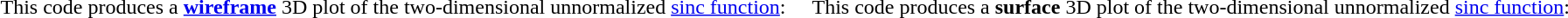<table>
<tr>
<td valign="top"></td>
<td>   </td>
<td valign="top"></td>
</tr>
<tr>
<td>This code produces a <strong><a href='#'>wireframe</a></strong> 3D plot of the two-dimensional unnormalized <a href='#'>sinc function</a>:</td>
<td>   </td>
<td>This code produces a <strong>surface</strong> 3D plot of the two-dimensional unnormalized <a href='#'>sinc function</a>:</td>
</tr>
<tr>
<td style="text-align:center;"></td>
<td>   </td>
<td style="text-align:center;"></td>
</tr>
</table>
